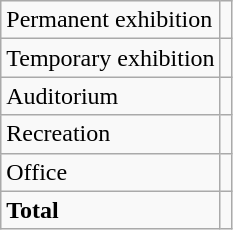<table class="wikitable">
<tr>
<td>Permanent exhibition</td>
<td></td>
</tr>
<tr>
<td>Temporary exhibition</td>
<td></td>
</tr>
<tr>
<td>Auditorium</td>
<td></td>
</tr>
<tr>
<td>Recreation</td>
<td></td>
</tr>
<tr>
<td>Office</td>
<td></td>
</tr>
<tr>
<td><strong>Total</strong></td>
<td><strong></strong></td>
</tr>
</table>
